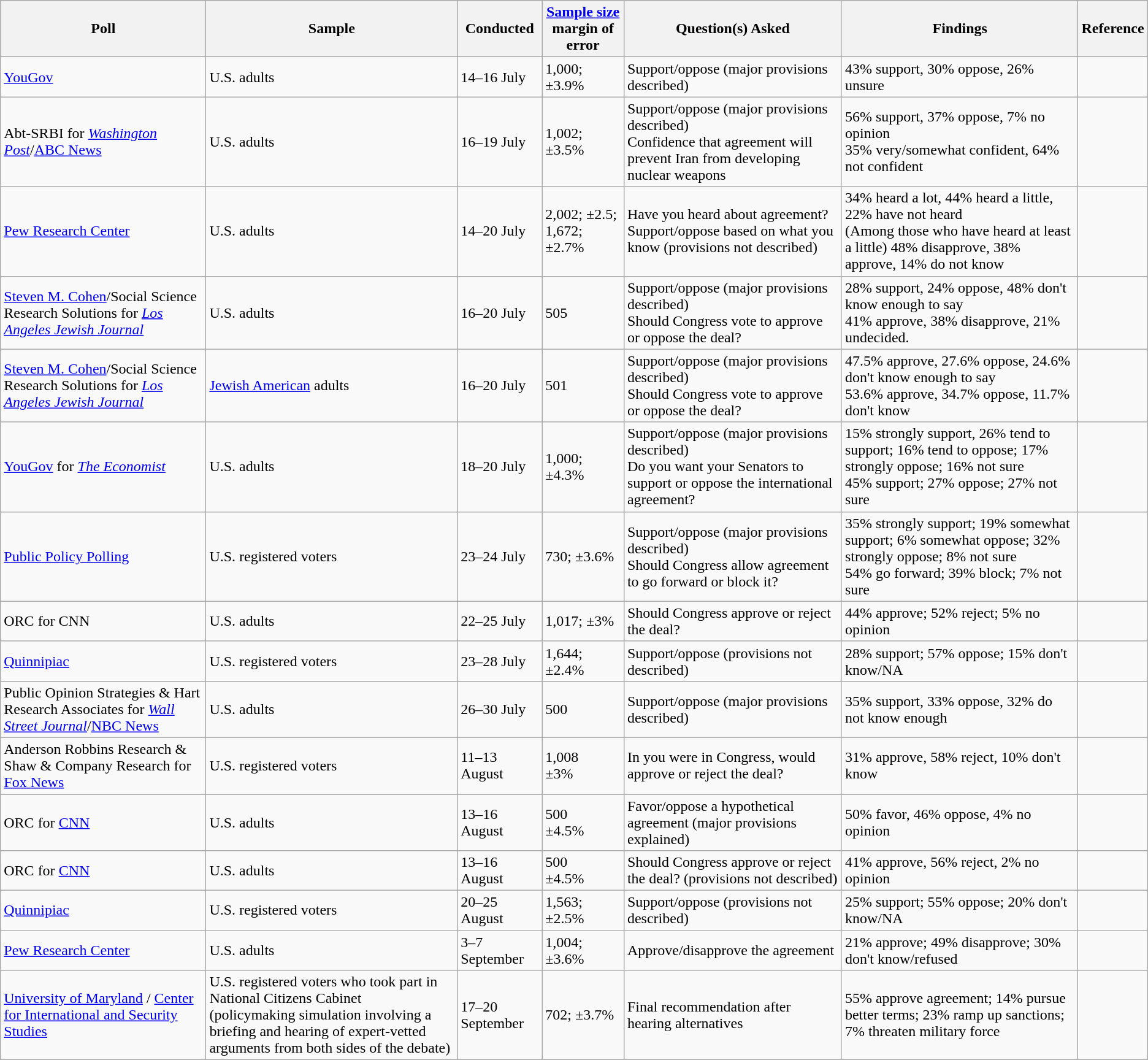<table class="wikitable">
<tr>
<th>Poll</th>
<th>Sample</th>
<th>Conducted</th>
<th><a href='#'>Sample size</a><br>margin of error</th>
<th>Question(s) Asked</th>
<th>Findings</th>
<th>Reference</th>
</tr>
<tr>
<td><a href='#'>YouGov</a></td>
<td>U.S. adults</td>
<td>14–16 July</td>
<td>1,000; ±3.9%</td>
<td>Support/oppose (major provisions described)</td>
<td>43% support, 30% oppose, 26% unsure</td>
<td></td>
</tr>
<tr>
<td>Abt-SRBI for <em><a href='#'>Washington Post</a></em>/<a href='#'>ABC News</a></td>
<td>U.S. adults</td>
<td>16–19 July</td>
<td>1,002; ±3.5%</td>
<td>Support/oppose (major provisions described)<br>Confidence that agreement will prevent Iran from developing nuclear weapons</td>
<td>56% support, 37% oppose, 7% no opinion<br>35% very/somewhat confident, 64% not confident</td>
<td></td>
</tr>
<tr>
<td><a href='#'>Pew Research Center</a></td>
<td>U.S. adults</td>
<td>14–20 July</td>
<td>2,002; ±2.5; 1,672; ±2.7%</td>
<td>Have you heard about agreement?<br>Support/oppose based on what you know (provisions not described)</td>
<td>34% heard a lot, 44% heard a little, 22% have not heard<br>(Among those who have heard at least a little) 48% disapprove, 38% approve, 14% do not know</td>
<td></td>
</tr>
<tr>
<td><a href='#'>Steven M. Cohen</a>/Social Science Research Solutions for <em><a href='#'>Los Angeles Jewish Journal</a></em></td>
<td>U.S. adults</td>
<td>16–20 July</td>
<td>505</td>
<td>Support/oppose (major provisions described)<br>Should Congress vote to approve or oppose the deal?</td>
<td>28% support, 24% oppose, 48% don't know enough to say<br>41% approve, 38% disapprove, 21% undecided.</td>
<td></td>
</tr>
<tr>
<td><a href='#'>Steven M. Cohen</a>/Social Science Research Solutions for <em><a href='#'>Los Angeles Jewish Journal</a></em></td>
<td><a href='#'>Jewish American</a> adults</td>
<td>16–20 July</td>
<td>501</td>
<td>Support/oppose (major provisions described)<br>Should Congress vote to approve or oppose the deal?</td>
<td>47.5% approve, 27.6% oppose, 24.6% don't know enough to say<br>53.6% approve, 34.7% oppose, 11.7% don't know</td>
<td></td>
</tr>
<tr>
<td><a href='#'>YouGov</a> for <em><a href='#'>The Economist</a></em></td>
<td>U.S. adults</td>
<td>18–20 July</td>
<td>1,000; ±4.3%</td>
<td>Support/oppose (major provisions described)<br>Do you want your Senators to support or oppose the international agreement?</td>
<td>15% strongly support, 26% tend to support; 16% tend to oppose; 17% strongly oppose; 16% not sure<br>45% support; 27% oppose; 27% not sure</td>
<td></td>
</tr>
<tr>
<td><a href='#'>Public Policy Polling</a></td>
<td>U.S. registered voters</td>
<td>23–24 July</td>
<td>730; ±3.6%</td>
<td>Support/oppose (major provisions described)<br>Should Congress allow agreement to go forward or block it?</td>
<td>35% strongly support; 19% somewhat support; 6% somewhat oppose; 32% strongly oppose; 8% not sure<br>54% go forward; 39% block; 7% not sure</td>
<td></td>
</tr>
<tr>
<td>ORC for CNN</td>
<td>U.S. adults</td>
<td>22–25 July</td>
<td>1,017; ±3%</td>
<td>Should Congress approve or reject the deal?</td>
<td>44% approve; 52% reject; 5% no opinion</td>
<td></td>
</tr>
<tr>
<td><a href='#'>Quinnipiac</a></td>
<td>U.S. registered voters</td>
<td>23–28 July</td>
<td>1,644; ±2.4%</td>
<td>Support/oppose (provisions not described)</td>
<td>28% support; 57% oppose; 15% don't know/NA</td>
<td></td>
</tr>
<tr>
<td>Public Opinion Strategies & Hart Research Associates for <em><a href='#'>Wall Street Journal</a></em>/<a href='#'>NBC News</a></td>
<td>U.S. adults</td>
<td>26–30 July</td>
<td>500</td>
<td>Support/oppose (major provisions described)</td>
<td>35% support, 33% oppose, 32% do not know enough</td>
<td></td>
</tr>
<tr>
<td>Anderson Robbins Research & Shaw & Company Research for <a href='#'>Fox News</a></td>
<td>U.S. registered voters</td>
<td>11–13 August</td>
<td>1,008<br>±3%</td>
<td>In you were in Congress, would approve or reject the deal?</td>
<td>31% approve, 58% reject, 10% don't know</td>
<td></td>
</tr>
<tr>
<td>ORC for <a href='#'>CNN</a></td>
<td>U.S. adults</td>
<td>13–16 August</td>
<td>500<br>±4.5%</td>
<td>Favor/oppose a hypothetical agreement (major provisions explained)</td>
<td>50% favor, 46% oppose, 4% no opinion</td>
<td></td>
</tr>
<tr>
<td>ORC for <a href='#'>CNN</a></td>
<td>U.S. adults</td>
<td>13–16 August</td>
<td>500<br>±4.5%</td>
<td>Should Congress approve or reject the deal? (provisions not described)</td>
<td>41% approve, 56% reject, 2% no opinion</td>
<td></td>
</tr>
<tr>
<td><a href='#'>Quinnipiac</a></td>
<td>U.S. registered voters</td>
<td>20–25 August</td>
<td>1,563; ±2.5%</td>
<td>Support/oppose (provisions not described)</td>
<td>25% support; 55% oppose; 20% don't know/NA</td>
<td></td>
</tr>
<tr>
<td><a href='#'>Pew Research Center</a></td>
<td>U.S. adults</td>
<td>3–7 September</td>
<td>1,004; ±3.6%</td>
<td>Approve/disapprove the agreement</td>
<td>21% approve; 49% disapprove; 30% don't know/refused</td>
<td></td>
</tr>
<tr>
<td><a href='#'>University of Maryland</a>  / <a href='#'>Center for International and Security Studies</a></td>
<td>U.S. registered voters who took part in National Citizens Cabinet<br>(policymaking simulation involving a briefing and hearing of expert-vetted arguments from both sides of the debate)</td>
<td>17–20 September</td>
<td>702; ±3.7%</td>
<td>Final recommendation after hearing alternatives</td>
<td>55% approve agreement; 14% pursue better terms; 23% ramp up sanctions; 7% threaten military force</td>
<td></td>
</tr>
</table>
